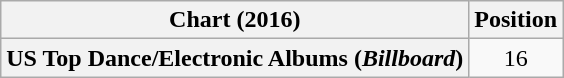<table class="wikitable plainrowheaders" style="text-align:center">
<tr>
<th scope="col">Chart (2016)</th>
<th scope="col">Position</th>
</tr>
<tr>
<th scope="row">US Top Dance/Electronic Albums (<em>Billboard</em>)</th>
<td>16</td>
</tr>
</table>
